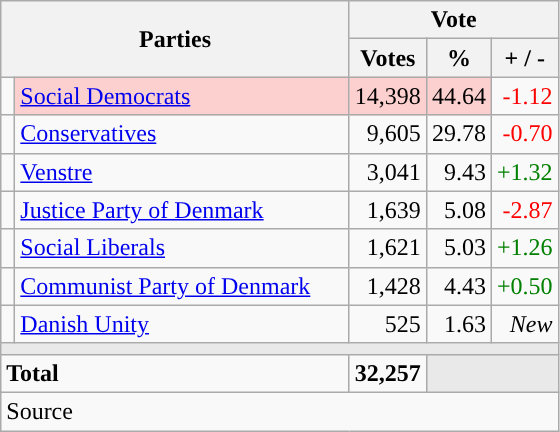<table class="wikitable" style="text-align:right;">
<tr>
<th style="text-align:centre;" rowspan="2" colspan="2" width="225">Parties</th>
<th colspan="3">Vote</th>
</tr>
<tr>
<th width="15">Votes</th>
<th width="15">%</th>
<th width="15">+ / -</th>
</tr>
<tr>
<td width="2" style="color:inherit;background:"></td>
<td bgcolor=#fbd0ce  align="left"><a href='#'>Social Democrats</a></td>
<td bgcolor=#fbd0ce>14,398</td>
<td bgcolor=#fbd0ce>44.64</td>
<td style=color:red;>-1.12</td>
</tr>
<tr>
<td width="2" style="color:inherit;background:"></td>
<td align="left"><a href='#'>Conservatives</a></td>
<td>9,605</td>
<td>29.78</td>
<td style=color:red;>-0.70</td>
</tr>
<tr>
<td width="2" style="color:inherit;background:"></td>
<td align="left"><a href='#'>Venstre</a></td>
<td>3,041</td>
<td>9.43</td>
<td style=color:green;>+1.32</td>
</tr>
<tr>
<td width="2" style="color:inherit;background:"></td>
<td align="left"><a href='#'>Justice Party of Denmark</a></td>
<td>1,639</td>
<td>5.08</td>
<td style=color:red;>-2.87</td>
</tr>
<tr>
<td width="2" style="color:inherit;background:"></td>
<td align="left"><a href='#'>Social Liberals</a></td>
<td>1,621</td>
<td>5.03</td>
<td style=color:green;>+1.26</td>
</tr>
<tr>
<td width="2" style="color:inherit;background:"></td>
<td align="left"><a href='#'>Communist Party of Denmark</a></td>
<td>1,428</td>
<td>4.43</td>
<td style=color:green;>+0.50</td>
</tr>
<tr>
<td width="2" style="color:inherit;background:"></td>
<td align="left"><a href='#'>Danish Unity</a></td>
<td>525</td>
<td>1.63</td>
<td><em>New</em></td>
</tr>
<tr>
<td colspan="7" bgcolor="#E9E9E9"></td>
</tr>
<tr>
<td align="left" colspan="2"><strong>Total</strong></td>
<td><strong>32,257</strong></td>
<td bgcolor="#E9E9E9" colspan="2"></td>
</tr>
<tr>
<td align="left" colspan="6">Source</td>
</tr>
</table>
